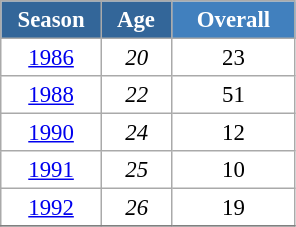<table class="wikitable" style="font-size:95%; text-align:center; border:grey solid 1px; border-collapse:collapse; background:#ffffff;">
<tr>
<th style="background-color:#369; color:white; width:60px;"> Season </th>
<th style="background-color:#369; color:white; width:40px;"> Age </th>
<th style="background-color:#4180be; color:white; width:75px;">Overall</th>
</tr>
<tr>
<td><a href='#'>1986</a></td>
<td><em>20</em></td>
<td>23</td>
</tr>
<tr>
<td><a href='#'>1988</a></td>
<td><em>22</em></td>
<td>51</td>
</tr>
<tr>
<td><a href='#'>1990</a></td>
<td><em>24</em></td>
<td>12</td>
</tr>
<tr>
<td><a href='#'>1991</a></td>
<td><em>25</em></td>
<td>10</td>
</tr>
<tr>
<td><a href='#'>1992</a></td>
<td><em>26</em></td>
<td>19</td>
</tr>
<tr>
</tr>
</table>
